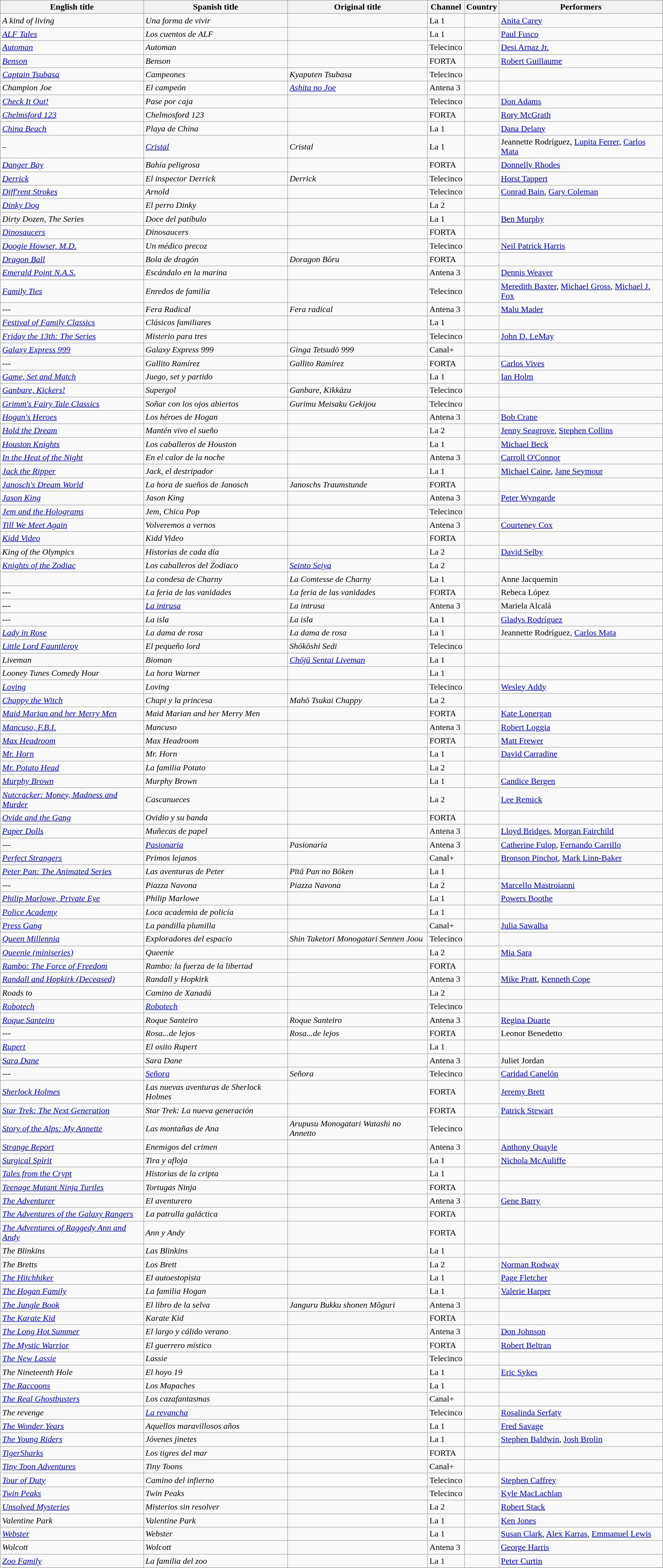<table class="wikitable sortable">
<tr bgcolor="#ececec" valign=top>
<th>English title</th>
<th>Spanish title</th>
<th>Original title</th>
<th>Channel</th>
<th>Country</th>
<th>Performers</th>
</tr>
<tr>
</tr>
<tr>
<td><em>A kind of living</em></td>
<td><em>Una forma de vivir</em></td>
<td></td>
<td>La 1</td>
<td></td>
<td><a href='#'>Anita Carey</a></td>
</tr>
<tr>
<td><em><a href='#'>ALF Tales</a></em></td>
<td><em>Los cuentos de ALF</em></td>
<td></td>
<td>La 1</td>
<td></td>
<td><a href='#'>Paul Fusco</a></td>
</tr>
<tr>
<td><em><a href='#'>Automan</a></em></td>
<td><em>Automan</em></td>
<td></td>
<td>Telecinco</td>
<td></td>
<td><a href='#'>Desi Arnaz Jr.</a></td>
</tr>
<tr>
<td><em><a href='#'>Benson</a></em></td>
<td><em>Benson</em></td>
<td></td>
<td>FORTA</td>
<td></td>
<td><a href='#'>Robert Guillaume</a></td>
</tr>
<tr>
<td><em><a href='#'>Captain Tsubasa</a></em></td>
<td><em>Campeones</em></td>
<td><em>Kyaputen Tsubasa</em></td>
<td>Telecinco</td>
<td></td>
<td></td>
</tr>
<tr>
<td><em>Champion Joe</em></td>
<td><em>El campeón</em></td>
<td><em><a href='#'>Ashita no Joe</a></em></td>
<td>Antena 3</td>
<td></td>
<td></td>
</tr>
<tr>
<td><em><a href='#'>Check It Out!</a></em></td>
<td><em>Pase por caja</em></td>
<td></td>
<td>Telecinco</td>
<td></td>
<td><a href='#'>Don Adams</a></td>
</tr>
<tr>
<td><em><a href='#'>Chelmsford 123</a></em></td>
<td><em>Chelmosford 123</em></td>
<td></td>
<td>FORTA</td>
<td></td>
<td><a href='#'>Rory McGrath</a></td>
</tr>
<tr>
<td><em><a href='#'>China Beach</a></em></td>
<td><em>Playa de China</em></td>
<td></td>
<td>La 1</td>
<td></td>
<td><a href='#'>Dana Delany</a></td>
</tr>
<tr>
<td>–</td>
<td><em><a href='#'>Cristal</a></em></td>
<td><em>Cristal</em></td>
<td>La 1</td>
<td></td>
<td>Jeannette Rodríguez, <a href='#'>Lupita Ferrer</a>, <a href='#'>Carlos Mata</a></td>
</tr>
<tr>
<td><em><a href='#'>Danger Bay</a></em></td>
<td><em>Bahía peligrosa</em></td>
<td></td>
<td>FORTA</td>
<td></td>
<td><a href='#'>Donnelly Rhodes</a></td>
</tr>
<tr>
<td><em><a href='#'>Derrick</a></em></td>
<td><em>El inspector Derrick</em></td>
<td><em>Derrick</em></td>
<td>Telecinco</td>
<td></td>
<td><a href='#'>Horst Tappert</a></td>
</tr>
<tr>
<td><em><a href='#'>Diff'rent Strokes</a></em></td>
<td><em>Arnold </em></td>
<td></td>
<td>Telecinco</td>
<td></td>
<td><a href='#'>Conrad Bain</a>, <a href='#'>Gary Coleman</a></td>
</tr>
<tr>
<td><em><a href='#'>Dinky Dog</a></em></td>
<td><em>El perro Dinky</em></td>
<td></td>
<td>La 2</td>
<td></td>
<td></td>
</tr>
<tr>
<td><em>Dirty Dozen, The Series</em></td>
<td><em>Doce del patíbulo</em></td>
<td></td>
<td>La 1</td>
<td></td>
<td><a href='#'>Ben Murphy</a></td>
</tr>
<tr>
<td><em><a href='#'>Dinosaucers</a></em></td>
<td><em>Dinosaucers</em></td>
<td></td>
<td>FORTA</td>
<td> </td>
<td></td>
</tr>
<tr>
<td><em><a href='#'>Doogie Howser, M.D.</a></em></td>
<td><em>Un médico precoz</em></td>
<td></td>
<td>Telecinco</td>
<td></td>
<td><a href='#'>Neil Patrick Harris</a></td>
</tr>
<tr>
<td><em><a href='#'>Dragon Ball</a></em></td>
<td><em>Bola de dragón</em></td>
<td><em>Doragon Bōru</em></td>
<td>FORTA</td>
<td></td>
<td></td>
</tr>
<tr>
<td><em><a href='#'>Emerald Point N.A.S.</a></em></td>
<td><em>Escándalo en la marina</em></td>
<td></td>
<td>Antena 3</td>
<td></td>
<td><a href='#'>Dennis Weaver</a></td>
</tr>
<tr>
<td><em><a href='#'>Family Ties</a></em></td>
<td><em>Enredos de familia</em></td>
<td></td>
<td>Telecinco</td>
<td></td>
<td><a href='#'>Meredith Baxter</a>, <a href='#'>Michael Gross</a>, <a href='#'>Michael J. Fox</a></td>
</tr>
<tr>
<td>---</td>
<td><em>Fera Radical</em></td>
<td><em>Fera radical</em></td>
<td>Antena 3</td>
<td></td>
<td><a href='#'>Malu Mader</a></td>
</tr>
<tr>
<td><em><a href='#'>Festival of Family Classics</a></em></td>
<td><em>Clásicos familiares</em></td>
<td></td>
<td>La 1</td>
<td></td>
<td></td>
</tr>
<tr>
<td><em><a href='#'>Friday the 13th: The Series</a></em></td>
<td><em>Misterio para tres</em></td>
<td></td>
<td>Telecinco</td>
<td></td>
<td><a href='#'>John D. LeMay</a></td>
</tr>
<tr>
<td><em><a href='#'>Galaxy Express 999</a></em></td>
<td><em>Galaxy Express 999</em></td>
<td><em>Ginga Tetsudō 999</em></td>
<td>Canal+</td>
<td></td>
<td></td>
</tr>
<tr>
<td>---</td>
<td><em>Gallito Ramírez</em></td>
<td><em>Gallito Ramírez</em></td>
<td>FORTA</td>
<td></td>
<td><a href='#'>Carlos Vives</a></td>
</tr>
<tr>
<td><em><a href='#'>Game, Set and Match</a></em></td>
<td><em>Juego, set y partido</em></td>
<td></td>
<td>La 1</td>
<td></td>
<td><a href='#'>Ian Holm</a></td>
</tr>
<tr>
<td><em><a href='#'>Ganbare, Kickers!</a></em></td>
<td><em>Supergol</em></td>
<td><em> Ganbare, Kikkāzu</em></td>
<td>Telecinco</td>
<td></td>
<td></td>
</tr>
<tr>
<td><em><a href='#'>Grimm's Fairy Tale Classics</a></em></td>
<td><em>Soñar con los ojos abiertos</em></td>
<td><em>Gurimu Meisaku Gekijou</em></td>
<td>Telecinco</td>
<td></td>
<td></td>
</tr>
<tr>
<td><em><a href='#'>Hogan's Heroes</a></em></td>
<td><em>Los héroes de Hogan</em></td>
<td></td>
<td>Antena 3</td>
<td></td>
<td><a href='#'>Bob Crane</a></td>
</tr>
<tr>
<td><em><a href='#'>Hold the Dream</a></em></td>
<td><em>Mantén vivo el sueño</em></td>
<td></td>
<td>La 2</td>
<td></td>
<td><a href='#'>Jenny Seagrove</a>, <a href='#'>Stephen Collins</a></td>
</tr>
<tr>
<td><em><a href='#'>Houston Knights</a></em></td>
<td><em>Los caballeros de Houston </em></td>
<td></td>
<td>La 1</td>
<td></td>
<td><a href='#'>Michael Beck</a></td>
</tr>
<tr>
<td><em><a href='#'>In the Heat of the Night</a></em></td>
<td><em>En el calor de la noche</em></td>
<td></td>
<td>Antena 3</td>
<td></td>
<td><a href='#'>Carroll O'Connor</a></td>
</tr>
<tr>
<td><em><a href='#'>Jack the Ripper</a></em></td>
<td><em>Jack, el destripador</em></td>
<td></td>
<td>La 1</td>
<td> </td>
<td><a href='#'>Michael Caine</a>, <a href='#'>Jane Seymour</a></td>
</tr>
<tr>
<td><em><a href='#'>Janosch's Dream World</a></em></td>
<td><em>La hora de sueños de Janosch</em></td>
<td><em>Janoschs Traumstunde</em></td>
<td>FORTA</td>
<td></td>
<td></td>
</tr>
<tr>
<td><em><a href='#'>Jason King</a></em></td>
<td><em>Jason King</em></td>
<td></td>
<td>Antena 3</td>
<td></td>
<td><a href='#'>Peter Wyngarde</a></td>
</tr>
<tr>
<td><em><a href='#'>Jem and the Holograms</a></em></td>
<td><em>Jem, Chica Pop</em></td>
<td></td>
<td>Telecinco</td>
<td></td>
<td></td>
</tr>
<tr>
<td><em><a href='#'>Till We Meet Again</a></em></td>
<td><em>Volveremos a vernos</em></td>
<td></td>
<td>Antena 3</td>
<td></td>
<td><a href='#'>Courteney Cox</a></td>
</tr>
<tr>
<td><em><a href='#'>Kidd Video</a></em></td>
<td><em>Kidd Video</em></td>
<td></td>
<td>FORTA</td>
<td></td>
<td></td>
</tr>
<tr>
<td><em>King of the Olympics</em></td>
<td><em>Historias de cada día</em></td>
<td></td>
<td>La 2</td>
<td></td>
<td><a href='#'>David Selby</a></td>
</tr>
<tr>
<td><em><a href='#'>Knights of the Zodiac</a></em></td>
<td><em>Los caballeros del Zodiaco</em></td>
<td><em><a href='#'>Seinto Seiya</a></em></td>
<td>La 2</td>
<td></td>
<td></td>
</tr>
<tr>
<td></td>
<td><em>La condesa de Charny</em></td>
<td><em>La Comtesse de Charny</em></td>
<td>La 1</td>
<td></td>
<td>Anne Jacquemin</td>
</tr>
<tr>
<td>---</td>
<td><em>La feria de las vanidades</em></td>
<td><em>La feria de las vanidades</em></td>
<td>FORTA</td>
<td></td>
<td>Rebeca López</td>
</tr>
<tr>
<td>---</td>
<td><em><a href='#'>La intrusa</a></em></td>
<td><em>La intrusa</em></td>
<td>Antena 3</td>
<td></td>
<td>Mariela Alcalá</td>
</tr>
<tr>
<td>---</td>
<td><em>La isla</em></td>
<td><em>La isla</em></td>
<td>La 1</td>
<td></td>
<td><a href='#'>Gladys Rodríguez</a></td>
</tr>
<tr>
<td><em><a href='#'>Lady in Rose</a></em></td>
<td><em>La dama de rosa</em></td>
<td><em>La dama de rosa</em></td>
<td>La 1</td>
<td></td>
<td>Jeannette Rodríguez, <a href='#'>Carlos Mata</a></td>
</tr>
<tr>
<td><em><a href='#'>Little Lord Fauntleroy</a></em></td>
<td><em>El pequeño lord</em></td>
<td><em>Shōkōshi Sedi</em></td>
<td>Telecinco</td>
<td></td>
<td></td>
</tr>
<tr>
<td><em>Liveman</em></td>
<td><em>Bioman</em></td>
<td><em><a href='#'>Chōjū Sentai Liveman</a></em></td>
<td>La 1</td>
<td></td>
<td></td>
</tr>
<tr>
<td><em>Looney Tunes Comedy Hour</em></td>
<td><em>La hora Warner</em></td>
<td></td>
<td>La 1</td>
<td></td>
<td></td>
</tr>
<tr>
<td><em><a href='#'>Loving</a></em></td>
<td><em>Loving</em></td>
<td></td>
<td>Telecinco</td>
<td></td>
<td><a href='#'>Wesley Addy</a></td>
</tr>
<tr>
<td><em><a href='#'>Chappy the Witch</a></em></td>
<td><em>Chapi y la princesa</em></td>
<td><em>Mahō Tsukai Chappy</em></td>
<td>La 2</td>
<td></td>
<td></td>
</tr>
<tr>
<td><em><a href='#'>Maid Marian and her Merry Men</a></em></td>
<td><em>Maid Marian and her Merry Men</em></td>
<td></td>
<td>FORTA</td>
<td></td>
<td><a href='#'>Kate Lonergan</a></td>
</tr>
<tr>
<td><em><a href='#'>Mancuso, F.B.I.</a></em></td>
<td><em>Mancuso</em></td>
<td></td>
<td>Antena 3</td>
<td></td>
<td><a href='#'>Robert Loggia</a></td>
</tr>
<tr>
<td><em><a href='#'>Max Headroom</a></em></td>
<td><em>Max Headroom</em></td>
<td></td>
<td>FORTA</td>
<td></td>
<td><a href='#'>Matt Frewer</a></td>
</tr>
<tr>
<td><em><a href='#'>Mr. Horn</a></em></td>
<td><em>Mr. Horn</em></td>
<td></td>
<td>La 1</td>
<td></td>
<td><a href='#'>David Carradine</a></td>
</tr>
<tr>
<td><em><a href='#'>Mr. Potato Head</a></em></td>
<td><em>La familia Potato</em></td>
<td></td>
<td>La 2</td>
<td></td>
<td></td>
</tr>
<tr>
<td><em><a href='#'>Murphy Brown</a></em></td>
<td><em>Murphy Brown</em></td>
<td></td>
<td>La 1</td>
<td></td>
<td><a href='#'>Candice Bergen</a></td>
</tr>
<tr>
<td><em><a href='#'>Nutcracker: Money, Madness and Murder</a></em></td>
<td><em>Cascanueces</em></td>
<td></td>
<td>La 2</td>
<td></td>
<td><a href='#'>Lee Remick</a></td>
</tr>
<tr>
<td><em><a href='#'>Ovide and the Gang</a></em></td>
<td><em>Ovidio y su banda</em></td>
<td></td>
<td>FORTA</td>
<td></td>
<td></td>
</tr>
<tr>
<td><em><a href='#'>Paper Dolls</a></em></td>
<td><em>Muñecas de papel</em></td>
<td></td>
<td>Antena 3</td>
<td></td>
<td><a href='#'>Lloyd Bridges</a>, <a href='#'>Morgan Fairchild</a></td>
</tr>
<tr>
<td>---</td>
<td><em><a href='#'>Pasionaria</a></em></td>
<td><em>Pasionaria</em></td>
<td>Antena 3</td>
<td></td>
<td><a href='#'>Catherine Fulop</a>, <a href='#'>Fernando Carrillo</a></td>
</tr>
<tr>
<td><em><a href='#'>Perfect Strangers</a></em></td>
<td><em>Primos lejanos</em></td>
<td></td>
<td>Canal+</td>
<td></td>
<td><a href='#'>Bronson Pinchot</a>, <a href='#'>Mark Linn-Baker</a></td>
</tr>
<tr>
<td><em><a href='#'>Peter Pan: The Animated Series</a></em></td>
<td><em>Las aventuras de Peter</em></td>
<td><em>Pītā Pan no Bōken</em></td>
<td>La 1</td>
<td></td>
<td></td>
</tr>
<tr>
<td>---</td>
<td><em>Piazza Navona</em></td>
<td><em>Piazza Navona</em></td>
<td>La 2</td>
<td></td>
<td><a href='#'>Marcello Mastroianni</a></td>
</tr>
<tr>
<td><em><a href='#'>Philip Marlowe, Private Eye</a></em></td>
<td><em>Philip Marlowe</em></td>
<td></td>
<td>La 1</td>
<td></td>
<td><a href='#'>Powers Boothe</a></td>
</tr>
<tr>
<td><em><a href='#'>Police Academy</a></em></td>
<td><em>Loca academia de policía</em></td>
<td></td>
<td>La 1</td>
<td></td>
<td></td>
</tr>
<tr>
<td><em><a href='#'>Press Gang</a></em></td>
<td><em>La pandilla plumilla</em></td>
<td></td>
<td>Canal+</td>
<td></td>
<td><a href='#'>Julia Sawalha</a></td>
</tr>
<tr>
<td><em><a href='#'>Queen Millennia</a></em></td>
<td><em>Exploradores del espacio</em></td>
<td><em>Shin Taketori Monogatari Sennen Joou</em></td>
<td>Telecinco</td>
<td></td>
<td></td>
</tr>
<tr>
<td><em><a href='#'>Queenie (miniseries)</a></em></td>
<td><em>Queenie</em></td>
<td></td>
<td>La 2</td>
<td></td>
<td><a href='#'>Mia Sara</a></td>
</tr>
<tr>
<td><em><a href='#'>Rambo: The Force of Freedom</a></em></td>
<td><em>Rambo: la fuerza de la libertad</em></td>
<td></td>
<td>FORTA</td>
<td></td>
<td></td>
</tr>
<tr>
<td><em><a href='#'>Randall and Hopkirk (Deceased)</a></em></td>
<td><em>Randall y Hopkirk</em></td>
<td></td>
<td>Antena 3</td>
<td></td>
<td><a href='#'>Mike Pratt</a>, <a href='#'>Kenneth Cope</a></td>
</tr>
<tr>
<td><em>Roads to</em></td>
<td><em>Camino de Xanadú</em></td>
<td></td>
<td>La 2</td>
<td></td>
<td></td>
</tr>
<tr>
<td><em> <a href='#'>Robotech</a></em></td>
<td><em><a href='#'>Robotech</a></em></td>
<td></td>
<td>Telecinco</td>
<td> </td>
<td></td>
</tr>
<tr>
<td><em><a href='#'>Roque Santeiro</a></em></td>
<td><em>Roque Santeiro</em></td>
<td><em>Roque Santeiro</em></td>
<td>Antena 3</td>
<td></td>
<td><a href='#'>Regina Duarte</a></td>
</tr>
<tr>
<td>---</td>
<td><em>Rosa...de lejos</em></td>
<td><em>Rosa...de lejos</em></td>
<td>FORTA</td>
<td></td>
<td>Leonor Benedetto</td>
</tr>
<tr>
<td><em><a href='#'>Rupert</a></em></td>
<td><em>El osito Rupert </em></td>
<td></td>
<td>La 1</td>
<td></td>
<td></td>
</tr>
<tr>
<td><em><a href='#'>Sara Dane</a></em></td>
<td><em>Sara Dane</em></td>
<td></td>
<td>Antena 3</td>
<td></td>
<td>Juliet Jordan</td>
</tr>
<tr>
<td>---</td>
<td><em><a href='#'>Señora</a></em></td>
<td><em>Señora</em></td>
<td>Telecinco</td>
<td></td>
<td><a href='#'>Caridad Canelón</a></td>
</tr>
<tr>
<td><em><a href='#'>Sherlock Holmes</a></em></td>
<td><em>Las nuevas aventuras de Sherlock Holmes</em></td>
<td></td>
<td>FORTA</td>
<td></td>
<td><a href='#'>Jeremy Brett</a></td>
</tr>
<tr>
<td><em><a href='#'>Star Trek: The Next Generation</a></em></td>
<td><em>Star Trek: La nueva generación</em></td>
<td></td>
<td>FORTA</td>
<td></td>
<td><a href='#'>Patrick Stewart</a></td>
</tr>
<tr>
<td><em> <a href='#'>Story of the Alps: My Annette</a></em></td>
<td><em>Las montañas de Ana</em></td>
<td><em>Arupusu Monogatari Watashi no Annetto</em></td>
<td>Telecinco</td>
<td></td>
<td></td>
</tr>
<tr>
<td><em><a href='#'>Strange Report</a></em></td>
<td><em>Enemigos del crimen</em></td>
<td></td>
<td>Antena 3</td>
<td></td>
<td><a href='#'>Anthony Quayle</a></td>
</tr>
<tr>
<td><em><a href='#'>Surgical Spirit</a></em></td>
<td><em>Tira y afloja </em></td>
<td></td>
<td>La 1</td>
<td></td>
<td><a href='#'>Nichola McAuliffe</a></td>
</tr>
<tr>
<td><em><a href='#'>Tales from the Crypt</a></em></td>
<td><em>Historias de la cripta</em></td>
<td></td>
<td>La 1</td>
<td></td>
<td></td>
</tr>
<tr>
<td><em><a href='#'>Teenage Mutant Ninja Turtles</a></em></td>
<td><em>Tortugas Ninja</em></td>
<td></td>
<td>FORTA</td>
<td></td>
<td></td>
</tr>
<tr>
<td><em><a href='#'>The Adventurer</a></em></td>
<td><em>El aventurero</em></td>
<td></td>
<td>Antena 3</td>
<td></td>
<td><a href='#'>Gene Barry</a></td>
</tr>
<tr>
<td><em><a href='#'>The Adventures of the Galaxy Rangers</a></em></td>
<td><em>La patrulla galáctica</em></td>
<td></td>
<td>FORTA</td>
<td></td>
<td></td>
</tr>
<tr>
<td><em><a href='#'>The Adventures of Raggedy Ann and Andy</a></em></td>
<td><em>Ann y Andy</em></td>
<td></td>
<td>FORTA</td>
<td></td>
<td></td>
</tr>
<tr>
<td><em>The Blinkins</em></td>
<td><em>Las Blinkins </em></td>
<td></td>
<td>La 1</td>
<td></td>
<td></td>
</tr>
<tr>
<td><em>The Bretts</em></td>
<td><em>Los Brett</em></td>
<td></td>
<td>La 2</td>
<td></td>
<td><a href='#'>Norman Rodway</a></td>
</tr>
<tr>
<td><em><a href='#'>The Hitchhiker</a></em></td>
<td><em>El autoestopista</em></td>
<td></td>
<td>La 1</td>
<td></td>
<td><a href='#'>Page Fletcher</a></td>
</tr>
<tr>
<td><em><a href='#'>The Hogan Family</a></em></td>
<td><em>La familia Hogan </em></td>
<td></td>
<td>La 1</td>
<td></td>
<td><a href='#'>Valerie Harper</a></td>
</tr>
<tr>
<td><em><a href='#'>The Jungle Book</a></em></td>
<td><em>El libro de la selva</em></td>
<td><em>Janguru Bukku shonen Môguri</em></td>
<td>Antena 3</td>
<td></td>
<td></td>
</tr>
<tr>
<td><em> <a href='#'>The Karate Kid</a></em></td>
<td><em>Karate Kid</em></td>
<td></td>
<td>FORTA</td>
<td></td>
<td></td>
</tr>
<tr>
<td><em><a href='#'>The Long Hot Summer</a></em></td>
<td><em>El largo y cálido verano</em></td>
<td></td>
<td>Antena 3</td>
<td></td>
<td><a href='#'>Don Johnson</a></td>
</tr>
<tr>
<td><em><a href='#'>The Mystic Warrior</a></em></td>
<td><em>El guerrero místico</em></td>
<td></td>
<td>FORTA</td>
<td></td>
<td><a href='#'>Robert Beltran</a></td>
</tr>
<tr>
<td><em><a href='#'>The New Lassie</a></em></td>
<td><em>Lassie</em></td>
<td></td>
<td>Telecinco</td>
<td></td>
<td></td>
</tr>
<tr>
<td><em>The Nineteenth Hole</em></td>
<td><em>El hoyo 19</em></td>
<td></td>
<td>La 1</td>
<td></td>
<td><a href='#'>Eric Sykes</a></td>
</tr>
<tr>
<td><em><a href='#'>The Raccoons</a></em></td>
<td><em>Los Mapaches</em></td>
<td></td>
<td>La 1</td>
<td></td>
<td></td>
</tr>
<tr>
<td><em><a href='#'>The Real Ghostbusters</a></em></td>
<td><em>Los cazafantasmas</em></td>
<td></td>
<td>Canal+</td>
<td></td>
<td></td>
</tr>
<tr>
<td><em>The revenge</em></td>
<td><em><a href='#'>La revancha</a></em></td>
<td></td>
<td>Telecinco</td>
<td></td>
<td><a href='#'>Rosalinda Serfaty</a></td>
</tr>
<tr>
<td><em><a href='#'>The Wonder Years</a></em></td>
<td><em>Aquellos maravillosos años </em></td>
<td></td>
<td>La 1</td>
<td></td>
<td><a href='#'>Fred Savage</a></td>
</tr>
<tr>
<td><em><a href='#'>The Young Riders</a></em></td>
<td><em>Jóvenes jinetes</em></td>
<td></td>
<td>La 1</td>
<td></td>
<td><a href='#'>Stephen Baldwin</a>, <a href='#'>Josh Brolin</a></td>
</tr>
<tr>
<td><em><a href='#'>TigerSharks</a></em></td>
<td><em>Los tigres del mar</em></td>
<td></td>
<td>FORTA</td>
<td></td>
<td></td>
</tr>
<tr>
<td><em><a href='#'>Tiny Toon Adventures</a></em></td>
<td><em>Tiny Toons</em></td>
<td></td>
<td>Canal+</td>
<td></td>
<td></td>
</tr>
<tr>
<td><em><a href='#'>Tour of Duty</a></em></td>
<td><em>Camino del infierno  </em></td>
<td></td>
<td>Telecinco</td>
<td></td>
<td><a href='#'>Stephen Caffrey</a></td>
</tr>
<tr>
<td><em><a href='#'>Twin Peaks</a></em></td>
<td><em>Twin Peaks </em></td>
<td></td>
<td>Telecinco</td>
<td></td>
<td><a href='#'>Kyle MacLachlan</a></td>
</tr>
<tr>
<td><em><a href='#'>Unsolved Mysteries</a></em></td>
<td><em>Misterios sin resolver</em></td>
<td></td>
<td>La 2</td>
<td></td>
<td><a href='#'>Robert Stack</a></td>
</tr>
<tr>
<td><em>Valentine Park</em></td>
<td><em>Valentine Park</em></td>
<td></td>
<td>La 1</td>
<td></td>
<td><a href='#'>Ken Jones</a></td>
</tr>
<tr>
<td><em><a href='#'>Webster</a></em></td>
<td><em>Webster</em></td>
<td></td>
<td>La 1</td>
<td></td>
<td><a href='#'>Susan Clark</a>, <a href='#'>Alex Karras</a>, <a href='#'>Emmanuel Lewis</a></td>
</tr>
<tr>
<td><em>Wolcott</em></td>
<td><em>Wolcott</em></td>
<td></td>
<td>Antena 3</td>
<td></td>
<td><a href='#'>George Harris</a></td>
</tr>
<tr>
<td><em><a href='#'>Zoo Family</a></em></td>
<td><em>La familia del zoo</em></td>
<td></td>
<td>La 1</td>
<td></td>
<td><a href='#'>Peter Curtin</a></td>
</tr>
<tr>
</tr>
</table>
